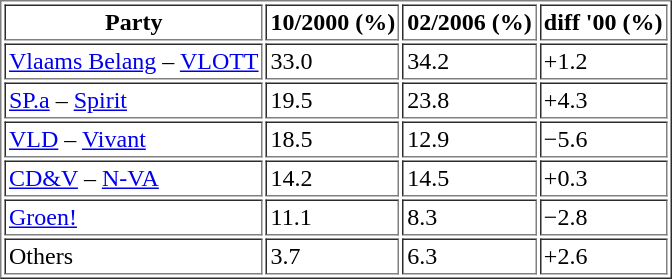<table border="1" cellpadding="2">
<tr>
<th>Party</th>
<th>10/2000 (%)</th>
<th>02/2006 (%)</th>
<th>diff '00 (%)</th>
</tr>
<tr>
<td><a href='#'>Vlaams Belang</a> – <a href='#'>VLOTT</a></td>
<td>33.0</td>
<td>34.2</td>
<td>+1.2</td>
</tr>
<tr>
<td><a href='#'>SP.a</a> – <a href='#'>Spirit</a></td>
<td>19.5</td>
<td>23.8</td>
<td>+4.3</td>
</tr>
<tr>
<td><a href='#'>VLD</a> – <a href='#'>Vivant</a></td>
<td>18.5</td>
<td>12.9</td>
<td>−5.6</td>
</tr>
<tr>
<td><a href='#'>CD&V</a> – <a href='#'>N-VA</a></td>
<td>14.2</td>
<td>14.5</td>
<td>+0.3</td>
</tr>
<tr>
<td><a href='#'>Groen!</a></td>
<td>11.1</td>
<td>8.3</td>
<td>−2.8</td>
</tr>
<tr>
<td>Others</td>
<td>3.7</td>
<td>6.3</td>
<td>+2.6</td>
</tr>
</table>
